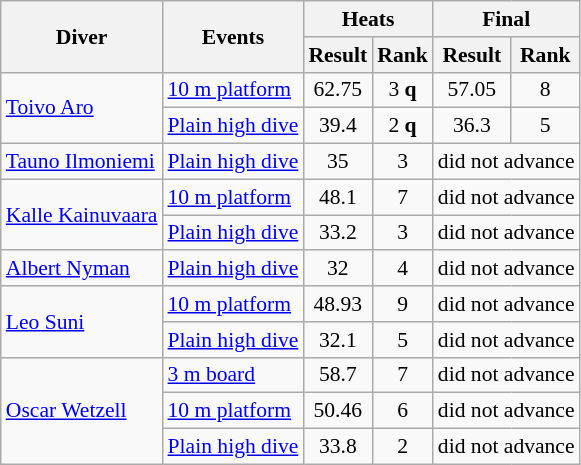<table class=wikitable style="font-size:90%">
<tr>
<th rowspan="2">Diver</th>
<th rowspan="2">Events</th>
<th colspan="2">Heats</th>
<th colspan="2">Final</th>
</tr>
<tr>
<th>Result</th>
<th>Rank</th>
<th>Result</th>
<th>Rank</th>
</tr>
<tr>
<td rowspan=2><a href='#'>Toivo Aro</a></td>
<td><a href='#'>10 m platform</a></td>
<td align=center>62.75</td>
<td align=center>3 <strong>q</strong></td>
<td align=center>57.05</td>
<td align=center>8</td>
</tr>
<tr>
<td><a href='#'>Plain high dive</a></td>
<td align=center>39.4</td>
<td align=center>2 <strong>q</strong></td>
<td align=center>36.3</td>
<td align=center>5</td>
</tr>
<tr>
<td><a href='#'>Tauno Ilmoniemi</a></td>
<td><a href='#'>Plain high dive</a></td>
<td align=center>35</td>
<td align=center>3</td>
<td align=center colspan=2>did not advance</td>
</tr>
<tr>
<td rowspan=2><a href='#'>Kalle Kainuvaara</a></td>
<td><a href='#'>10 m platform</a></td>
<td align=center>48.1</td>
<td align=center>7</td>
<td align=center colspan=2>did not advance</td>
</tr>
<tr>
<td><a href='#'>Plain high dive</a></td>
<td align=center>33.2</td>
<td align=center>3</td>
<td align=center colspan=2>did not advance</td>
</tr>
<tr>
<td><a href='#'>Albert Nyman</a></td>
<td><a href='#'>Plain high dive</a></td>
<td align=center>32</td>
<td align=center>4</td>
<td align=center colspan=2>did not advance</td>
</tr>
<tr>
<td rowspan=2><a href='#'>Leo Suni</a></td>
<td><a href='#'>10 m platform</a></td>
<td align=center>48.93</td>
<td align=center>9</td>
<td align=center colspan=2>did not advance</td>
</tr>
<tr>
<td><a href='#'>Plain high dive</a></td>
<td align=center>32.1</td>
<td align=center>5</td>
<td align=center colspan=2>did not advance</td>
</tr>
<tr>
<td rowspan=3><a href='#'>Oscar Wetzell</a></td>
<td><a href='#'>3 m board</a></td>
<td align=center>58.7</td>
<td align=center>7</td>
<td align=center colspan=2>did not advance</td>
</tr>
<tr>
<td><a href='#'>10 m platform</a></td>
<td align=center>50.46</td>
<td align=center>6</td>
<td align=center colspan=2>did not advance</td>
</tr>
<tr>
<td><a href='#'>Plain high dive</a></td>
<td align=center>33.8</td>
<td align=center>2</td>
<td align=center colspan=2>did not advance</td>
</tr>
</table>
